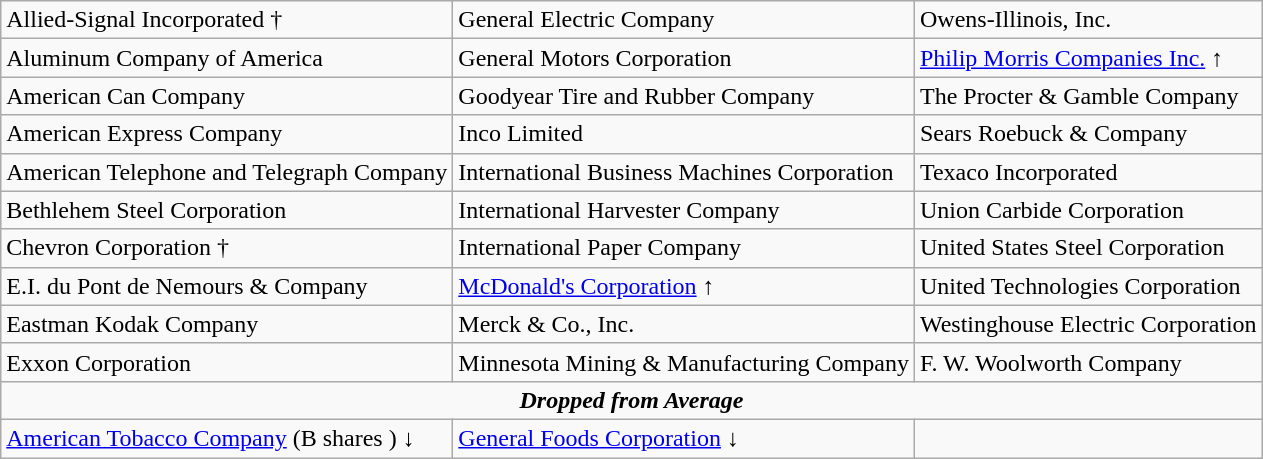<table class="wikitable" border="1">
<tr>
<td>Allied-Signal Incorporated † <br></td>
<td>General Electric Company</td>
<td>Owens-Illinois, Inc.</td>
</tr>
<tr>
<td>Aluminum Company of America</td>
<td>General Motors Corporation</td>
<td><a href='#'>Philip Morris Companies Inc.</a> ↑</td>
</tr>
<tr>
<td>American Can Company</td>
<td>Goodyear Tire and Rubber Company</td>
<td>The Procter & Gamble Company</td>
</tr>
<tr>
<td>American Express Company</td>
<td>Inco Limited</td>
<td>Sears Roebuck & Company</td>
</tr>
<tr>
<td>American Telephone and Telegraph Company</td>
<td>International Business Machines Corporation</td>
<td>Texaco Incorporated</td>
</tr>
<tr>
<td>Bethlehem Steel Corporation</td>
<td>International Harvester Company</td>
<td>Union Carbide Corporation</td>
</tr>
<tr>
<td>Chevron Corporation † <br></td>
<td>International Paper Company</td>
<td>United States Steel Corporation</td>
</tr>
<tr>
<td>E.I. du Pont de Nemours & Company</td>
<td><a href='#'>McDonald's Corporation</a> ↑</td>
<td>United Technologies Corporation</td>
</tr>
<tr>
<td>Eastman Kodak Company</td>
<td>Merck & Co., Inc.</td>
<td>Westinghouse Electric Corporation</td>
</tr>
<tr>
<td>Exxon Corporation</td>
<td>Minnesota Mining & Manufacturing Company</td>
<td>F. W. Woolworth Company</td>
</tr>
<tr>
<td colspan="3" align="center"><strong><em>Dropped from Average</em></strong></td>
</tr>
<tr>
<td><a href='#'>American Tobacco Company</a> (B shares ) ↓</td>
<td><a href='#'>General Foods Corporation</a> ↓</td>
</tr>
</table>
